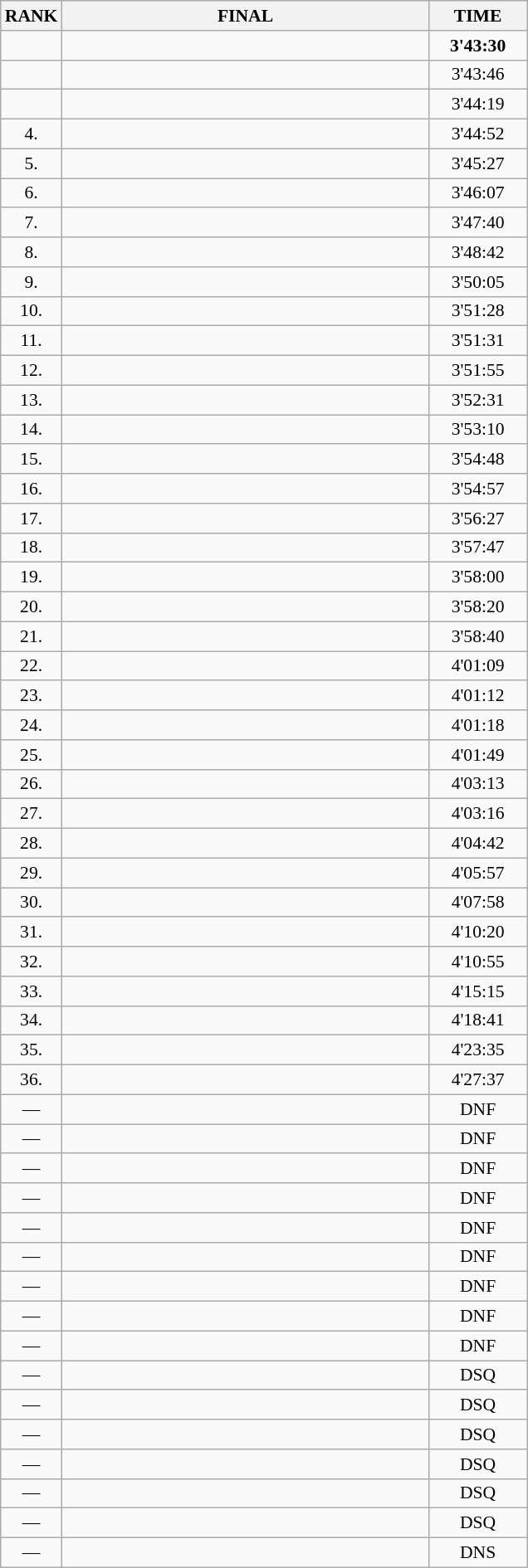<table class="wikitable" style="border-collapse: collapse; font-size: 90%;">
<tr>
<th>RANK</th>
<th style="width: 20em">FINAL</th>
<th style="width: 5em">TIME</th>
</tr>
<tr>
<td align="center"></td>
<td></td>
<td align="center"><strong>3'43:30</strong></td>
</tr>
<tr>
<td align="center"></td>
<td></td>
<td align="center">3'43:46</td>
</tr>
<tr>
<td align="center"></td>
<td></td>
<td align="center">3'44:19</td>
</tr>
<tr>
<td align="center">4.</td>
<td></td>
<td align="center">3'44:52</td>
</tr>
<tr>
<td align="center">5.</td>
<td></td>
<td align="center">3'45:27</td>
</tr>
<tr>
<td align="center">6.</td>
<td></td>
<td align="center">3'46:07</td>
</tr>
<tr>
<td align="center">7.</td>
<td></td>
<td align="center">3'47:40</td>
</tr>
<tr>
<td align="center">8.</td>
<td></td>
<td align="center">3'48:42</td>
</tr>
<tr>
<td align="center">9.</td>
<td></td>
<td align="center">3'50:05</td>
</tr>
<tr>
<td align="center">10.</td>
<td></td>
<td align="center">3'51:28</td>
</tr>
<tr>
<td align="center">11.</td>
<td></td>
<td align="center">3'51:31</td>
</tr>
<tr>
<td align="center">12.</td>
<td></td>
<td align="center">3'51:55</td>
</tr>
<tr>
<td align="center">13.</td>
<td></td>
<td align="center">3'52:31</td>
</tr>
<tr>
<td align="center">14.</td>
<td></td>
<td align="center">3'53:10</td>
</tr>
<tr>
<td align="center">15.</td>
<td></td>
<td align="center">3'54:48</td>
</tr>
<tr>
<td align="center">16.</td>
<td></td>
<td align="center">3'54:57</td>
</tr>
<tr>
<td align="center">17.</td>
<td></td>
<td align="center">3'56:27</td>
</tr>
<tr>
<td align="center">18.</td>
<td></td>
<td align="center">3'57:47</td>
</tr>
<tr>
<td align="center">19.</td>
<td></td>
<td align="center">3'58:00</td>
</tr>
<tr>
<td align="center">20.</td>
<td></td>
<td align="center">3'58:20</td>
</tr>
<tr>
<td align="center">21.</td>
<td></td>
<td align="center">3'58:40</td>
</tr>
<tr>
<td align="center">22.</td>
<td></td>
<td align="center">4'01:09</td>
</tr>
<tr>
<td align="center">23.</td>
<td></td>
<td align="center">4'01:12</td>
</tr>
<tr>
<td align="center">24.</td>
<td></td>
<td align="center">4'01:18</td>
</tr>
<tr>
<td align="center">25.</td>
<td></td>
<td align="center">4'01:49</td>
</tr>
<tr>
<td align="center">26.</td>
<td></td>
<td align="center">4'03:13</td>
</tr>
<tr>
<td align="center">27.</td>
<td></td>
<td align="center">4'03:16</td>
</tr>
<tr>
<td align="center">28.</td>
<td></td>
<td align="center">4'04:42</td>
</tr>
<tr>
<td align="center">29.</td>
<td></td>
<td align="center">4'05:57</td>
</tr>
<tr>
<td align="center">30.</td>
<td></td>
<td align="center">4'07:58</td>
</tr>
<tr>
<td align="center">31.</td>
<td></td>
<td align="center">4'10:20</td>
</tr>
<tr>
<td align="center">32.</td>
<td></td>
<td align="center">4'10:55</td>
</tr>
<tr>
<td align="center">33.</td>
<td></td>
<td align="center">4'15:15</td>
</tr>
<tr>
<td align="center">34.</td>
<td></td>
<td align="center">4'18:41</td>
</tr>
<tr>
<td align="center">35.</td>
<td></td>
<td align="center">4'23:35</td>
</tr>
<tr>
<td align="center">36.</td>
<td></td>
<td align="center">4'27:37</td>
</tr>
<tr>
<td align="center">—</td>
<td></td>
<td align="center">DNF</td>
</tr>
<tr>
<td align="center">—</td>
<td></td>
<td align="center">DNF</td>
</tr>
<tr>
<td align="center">—</td>
<td></td>
<td align="center">DNF</td>
</tr>
<tr>
<td align="center">—</td>
<td></td>
<td align="center">DNF</td>
</tr>
<tr>
<td align="center">—</td>
<td></td>
<td align="center">DNF</td>
</tr>
<tr>
<td align="center">—</td>
<td></td>
<td align="center">DNF</td>
</tr>
<tr>
<td align="center">—</td>
<td></td>
<td align="center">DNF</td>
</tr>
<tr>
<td align="center">—</td>
<td></td>
<td align="center">DNF</td>
</tr>
<tr>
<td align="center">—</td>
<td></td>
<td align="center">DNF</td>
</tr>
<tr>
<td align="center">—</td>
<td></td>
<td align="center">DSQ</td>
</tr>
<tr>
<td align="center">—</td>
<td></td>
<td align="center">DSQ</td>
</tr>
<tr>
<td align="center">—</td>
<td></td>
<td align="center">DSQ</td>
</tr>
<tr>
<td align="center">—</td>
<td></td>
<td align="center">DSQ</td>
</tr>
<tr>
<td align="center">—</td>
<td></td>
<td align="center">DSQ</td>
</tr>
<tr>
<td align="center">—</td>
<td></td>
<td align="center">DSQ</td>
</tr>
<tr>
<td align="center">—</td>
<td></td>
<td align="center">DNS</td>
</tr>
</table>
